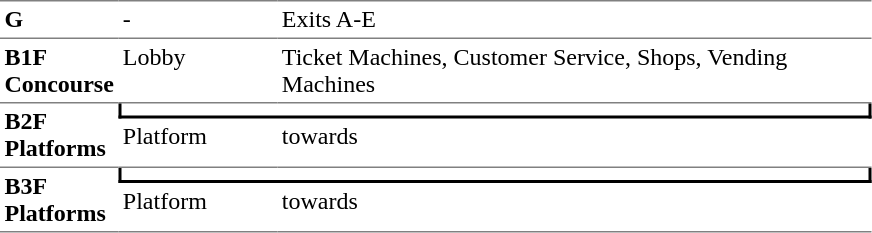<table table border=0 cellspacing=0 cellpadding=3>
<tr>
<td style="border-top:solid 1px gray;" width=50 valign=top><strong>G</strong></td>
<td style="border-top:solid 1px gray;" width=100 valign=top>-</td>
<td style="border-top:solid 1px gray;" width=390 valign=top>Exits A-E</td>
</tr>
<tr>
<td style="border-bottom:solid 1px gray; border-top:solid 1px gray;" valign=top width=50><strong>B1F<br>Concourse</strong></td>
<td style="border-bottom:solid 1px gray; border-top:solid 1px gray;" valign=top width=100>Lobby</td>
<td style="border-bottom:solid 1px gray; border-top:solid 1px gray;" valign=top width=390>Ticket Machines, Customer Service, Shops, Vending Machines</td>
</tr>
<tr>
<td style="border-bottom:solid 1px gray;" rowspan="2" valign=top><strong>B2F<br>Platforms</strong></td>
<td style="border-right:solid 2px black;border-left:solid 2px black;border-top:solid 0 gray;border-bottom:solid 2px black;text-align:center;" colspan=2></td>
</tr>
<tr>
<td style="border-bottom:solid 1px gray;" valign=top>Platform</td>
<td style="border-bottom:solid 1px gray;" valign=top>  towards  </td>
</tr>
<tr>
<td style="border-bottom:solid 1px gray;" rowspan="2" valign=top><strong>B3F<br>Platforms</strong></td>
<td style="border-right:solid 2px black;border-left:solid 2px black;border-top:solid 0 gray;border-bottom:solid 2px black;text-align:center;" colspan=2></td>
</tr>
<tr>
<td style="border-bottom:solid 1px gray;" valign=top>Platform</td>
<td style="border-bottom:solid 1px gray;" valign=top>  towards   </td>
</tr>
</table>
